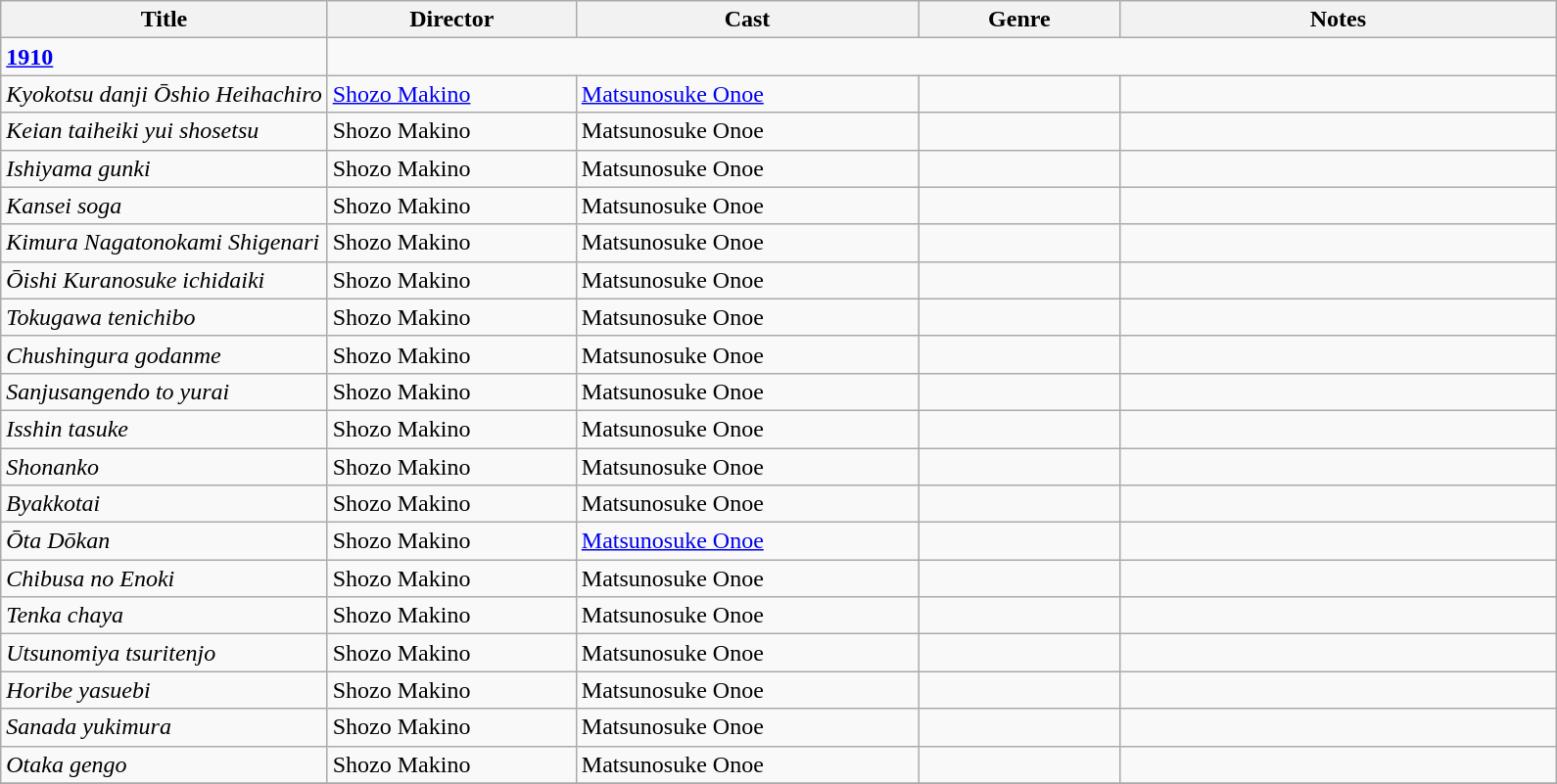<table class="wikitable">
<tr>
<th width=21%>Title</th>
<th width=16%>Director</th>
<th width=22%>Cast</th>
<th width=13%>Genre</th>
<th width=28%>Notes</th>
</tr>
<tr>
<td><strong><a href='#'>1910</a></strong></td>
</tr>
<tr>
<td><em>Kyokotsu danji Ōshio Heihachiro </em></td>
<td><a href='#'>Shozo Makino</a></td>
<td><a href='#'>Matsunosuke Onoe</a></td>
<td></td>
<td></td>
</tr>
<tr>
<td><em>Keian taiheiki yui shosetsu </em></td>
<td>Shozo Makino</td>
<td>Matsunosuke Onoe</td>
<td></td>
<td></td>
</tr>
<tr>
<td><em>Ishiyama gunki </em></td>
<td>Shozo Makino</td>
<td>Matsunosuke Onoe</td>
<td></td>
<td></td>
</tr>
<tr>
<td><em>Kansei soga</em></td>
<td>Shozo Makino</td>
<td>Matsunosuke Onoe</td>
<td></td>
<td></td>
</tr>
<tr>
<td><em>Kimura Nagatonokami Shigenari </em></td>
<td>Shozo Makino</td>
<td>Matsunosuke Onoe</td>
<td></td>
<td></td>
</tr>
<tr>
<td><em>Ōishi Kuranosuke ichidaiki </em></td>
<td>Shozo Makino</td>
<td>Matsunosuke Onoe</td>
<td></td>
<td></td>
</tr>
<tr>
<td><em>Tokugawa tenichibo </em></td>
<td>Shozo Makino</td>
<td>Matsunosuke Onoe</td>
<td></td>
<td></td>
</tr>
<tr>
<td><em>Chushingura godanme </em></td>
<td>Shozo Makino</td>
<td>Matsunosuke Onoe</td>
<td></td>
<td></td>
</tr>
<tr>
<td><em>Sanjusangendo to yurai </em></td>
<td>Shozo Makino</td>
<td>Matsunosuke Onoe</td>
<td></td>
<td></td>
</tr>
<tr>
<td><em>Isshin tasuke </em></td>
<td>Shozo Makino</td>
<td>Matsunosuke Onoe</td>
<td></td>
<td></td>
</tr>
<tr>
<td><em>Shonanko</em></td>
<td>Shozo Makino</td>
<td>Matsunosuke Onoe</td>
<td></td>
<td></td>
</tr>
<tr>
<td><em>Byakkotai</em></td>
<td>Shozo Makino</td>
<td>Matsunosuke Onoe</td>
<td></td>
<td></td>
</tr>
<tr>
<td><em>Ōta Dōkan</em></td>
<td>Shozo Makino</td>
<td><a href='#'>Matsunosuke Onoe</a></td>
<td></td>
<td></td>
</tr>
<tr>
<td><em>Chibusa no Enoki </em></td>
<td>Shozo Makino</td>
<td>Matsunosuke Onoe</td>
<td></td>
<td></td>
</tr>
<tr>
<td><em>Tenka chaya </em></td>
<td>Shozo Makino</td>
<td>Matsunosuke Onoe</td>
<td></td>
<td></td>
</tr>
<tr>
<td><em>Utsunomiya tsuritenjo </em></td>
<td>Shozo Makino</td>
<td>Matsunosuke Onoe</td>
<td></td>
<td></td>
</tr>
<tr>
<td><em>Horibe yasuebi </em></td>
<td>Shozo Makino</td>
<td>Matsunosuke Onoe</td>
<td></td>
<td></td>
</tr>
<tr>
<td><em>Sanada yukimura </em></td>
<td>Shozo Makino</td>
<td>Matsunosuke Onoe</td>
<td></td>
<td></td>
</tr>
<tr>
<td><em>Otaka gengo </em></td>
<td>Shozo Makino</td>
<td>Matsunosuke Onoe</td>
<td></td>
<td></td>
</tr>
<tr>
</tr>
</table>
